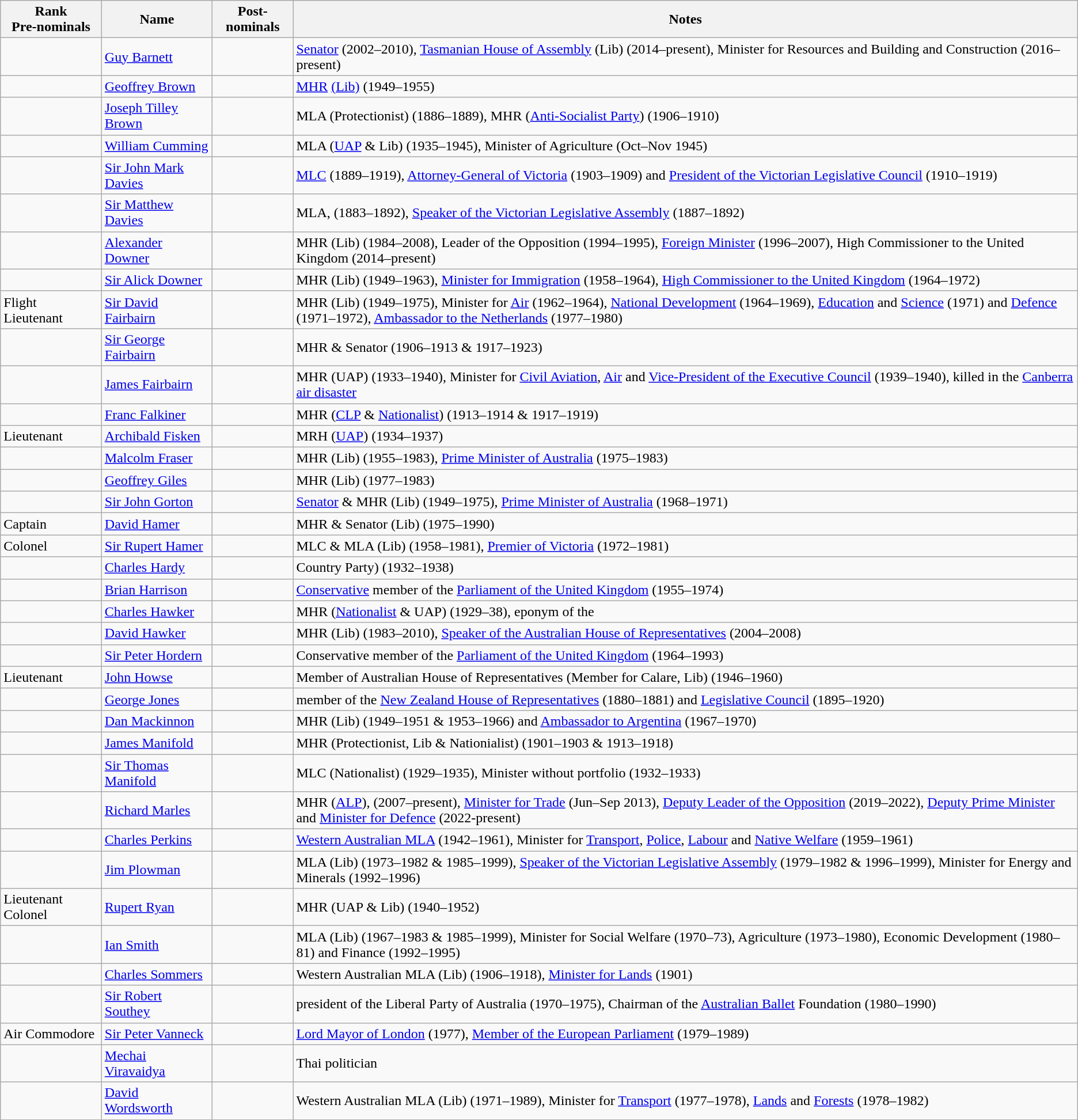<table class="wikitable sortable">
<tr>
<th>Rank<br>Pre-nominals</th>
<th>Name</th>
<th>Post-nominals</th>
<th>Notes</th>
</tr>
<tr>
<td></td>
<td><a href='#'>Guy Barnett</a></td>
<td></td>
<td><a href='#'>Senator</a> (2002–2010), <a href='#'>Tasmanian House of Assembly</a> (Lib) (2014–present), Minister for Resources and Building and Construction (2016–present)</td>
</tr>
<tr>
<td></td>
<td><a href='#'>Geoffrey Brown</a></td>
<td></td>
<td><a href='#'>MHR</a> <a href='#'>(Lib)</a> (1949–1955)</td>
</tr>
<tr>
<td></td>
<td><a href='#'>Joseph Tilley Brown</a></td>
<td></td>
<td>MLA (Protectionist) (1886–1889), MHR (<a href='#'>Anti-Socialist Party</a>) (1906–1910)</td>
</tr>
<tr>
<td></td>
<td><a href='#'>William Cumming</a></td>
<td></td>
<td>MLA (<a href='#'>UAP</a> & Lib) (1935–1945), Minister of Agriculture (Oct–Nov 1945)</td>
</tr>
<tr>
<td></td>
<td><a href='#'>Sir John Mark Davies</a></td>
<td></td>
<td><a href='#'>MLC</a> (1889–1919), <a href='#'>Attorney-General of Victoria</a> (1903–1909) and <a href='#'>President of the Victorian Legislative Council</a> (1910–1919)</td>
</tr>
<tr>
<td></td>
<td><a href='#'>Sir Matthew Davies</a></td>
<td></td>
<td>MLA, (1883–1892), <a href='#'>Speaker of the Victorian Legislative Assembly</a> (1887–1892)</td>
</tr>
<tr>
<td></td>
<td><a href='#'>Alexander Downer</a></td>
<td></td>
<td>MHR (Lib) (1984–2008), Leader of the Opposition (1994–1995), <a href='#'>Foreign Minister</a> (1996–2007), High Commissioner to the United Kingdom (2014–present)</td>
</tr>
<tr>
<td></td>
<td><a href='#'>Sir Alick Downer</a></td>
<td></td>
<td>MHR (Lib) (1949–1963), <a href='#'>Minister for Immigration</a> (1958–1964), <a href='#'>High Commissioner to the United Kingdom</a> (1964–1972)</td>
</tr>
<tr>
<td>Flight Lieutenant</td>
<td><a href='#'>Sir David Fairbairn</a></td>
<td></td>
<td>MHR (Lib) (1949–1975), Minister for <a href='#'>Air</a> (1962–1964), <a href='#'>National Development</a> (1964–1969), <a href='#'>Education</a> and <a href='#'>Science</a> (1971) and <a href='#'>Defence</a> (1971–1972), <a href='#'>Ambassador to the Netherlands</a> (1977–1980)</td>
</tr>
<tr>
<td></td>
<td><a href='#'>Sir George Fairbairn</a></td>
<td></td>
<td>MHR & Senator (1906–1913 & 1917–1923)</td>
</tr>
<tr>
<td></td>
<td><a href='#'>James Fairbairn</a></td>
<td></td>
<td>MHR (UAP) (1933–1940), Minister for <a href='#'>Civil Aviation</a>, <a href='#'>Air</a> and <a href='#'>Vice-President of the Executive Council</a> (1939–1940), killed in the <a href='#'>Canberra air disaster</a></td>
</tr>
<tr>
<td></td>
<td><a href='#'>Franc Falkiner</a></td>
<td></td>
<td>MHR (<a href='#'>CLP</a> & <a href='#'>Nationalist</a>) (1913–1914 & 1917–1919)</td>
</tr>
<tr>
<td>Lieutenant</td>
<td><a href='#'>Archibald Fisken</a></td>
<td></td>
<td>MRH (<a href='#'>UAP</a>) (1934–1937)</td>
</tr>
<tr>
<td></td>
<td><a href='#'>Malcolm Fraser</a></td>
<td></td>
<td>MHR (Lib) (1955–1983), <a href='#'>Prime Minister of Australia</a> (1975–1983)</td>
</tr>
<tr>
<td></td>
<td><a href='#'>Geoffrey Giles</a></td>
<td></td>
<td>MHR (Lib) (1977–1983)</td>
</tr>
<tr>
<td></td>
<td><a href='#'>Sir John Gorton</a></td>
<td></td>
<td><a href='#'>Senator</a> & MHR (Lib) (1949–1975), <a href='#'>Prime Minister of Australia</a> (1968–1971)</td>
</tr>
<tr>
<td>Captain</td>
<td><a href='#'>David Hamer</a></td>
<td></td>
<td>MHR & Senator (Lib) (1975–1990)</td>
</tr>
<tr>
<td>Colonel</td>
<td><a href='#'>Sir Rupert Hamer</a></td>
<td></td>
<td>MLC & MLA (Lib) (1958–1981), <a href='#'>Premier of Victoria</a> (1972–1981)</td>
</tr>
<tr>
<td></td>
<td><a href='#'>Charles Hardy</a></td>
<td></td>
<td Senator (National Party of Australia>Country Party) (1932–1938)</td>
</tr>
<tr>
<td></td>
<td><a href='#'>Brian Harrison</a></td>
<td></td>
<td><a href='#'>Conservative</a> member of the <a href='#'>Parliament of the United Kingdom</a> (1955–1974)</td>
</tr>
<tr>
<td></td>
<td><a href='#'>Charles Hawker</a></td>
<td></td>
<td>MHR (<a href='#'>Nationalist</a> & UAP) (1929–38), eponym of the </td>
</tr>
<tr>
<td></td>
<td><a href='#'>David Hawker</a></td>
<td></td>
<td>MHR (Lib) (1983–2010), <a href='#'>Speaker of the Australian House of Representatives</a> (2004–2008)</td>
</tr>
<tr>
<td></td>
<td><a href='#'>Sir Peter Hordern</a></td>
<td></td>
<td>Conservative member of the <a href='#'>Parliament of the United Kingdom</a> (1964–1993)</td>
</tr>
<tr>
<td>Lieutenant</td>
<td><a href='#'>John Howse</a></td>
<td></td>
<td>Member of Australian House of Representatives (Member for Calare, Lib) (1946–1960)</td>
</tr>
<tr>
<td></td>
<td><a href='#'>George Jones</a></td>
<td></td>
<td>member of the <a href='#'>New Zealand House of Representatives</a> (1880–1881) and <a href='#'>Legislative Council</a> (1895–1920)</td>
</tr>
<tr>
<td></td>
<td><a href='#'>Dan Mackinnon</a></td>
<td></td>
<td>MHR (Lib) (1949–1951 & 1953–1966) and <a href='#'>Ambassador to Argentina</a> (1967–1970)</td>
</tr>
<tr>
<td></td>
<td><a href='#'>James Manifold</a></td>
<td></td>
<td>MHR (Protectionist, Lib & Nationialist) (1901–1903 & 1913–1918)</td>
</tr>
<tr>
<td></td>
<td><a href='#'>Sir Thomas Manifold</a></td>
<td></td>
<td>MLC (Nationalist) (1929–1935), Minister without portfolio (1932–1933)</td>
</tr>
<tr>
<td></td>
<td><a href='#'>Richard Marles</a></td>
<td></td>
<td>MHR (<a href='#'>ALP</a>), (2007–present), <a href='#'>Minister for Trade</a> (Jun–Sep 2013), <a href='#'>Deputy Leader of the Opposition</a> (2019–2022), <a href='#'>Deputy Prime Minister</a> and <a href='#'>Minister for Defence</a> (2022-present)</td>
</tr>
<tr>
<td></td>
<td><a href='#'>Charles Perkins</a></td>
<td></td>
<td><a href='#'>Western Australian MLA</a> (1942–1961), Minister for <a href='#'>Transport</a>, <a href='#'>Police</a>, <a href='#'>Labour</a> and <a href='#'>Native Welfare</a> (1959–1961)</td>
</tr>
<tr>
<td></td>
<td><a href='#'>Jim Plowman</a></td>
<td></td>
<td>MLA (Lib) (1973–1982 & 1985–1999), <a href='#'>Speaker of the Victorian Legislative Assembly</a> (1979–1982 & 1996–1999), Minister for Energy and Minerals (1992–1996)</td>
</tr>
<tr>
<td>Lieutenant Colonel</td>
<td><a href='#'>Rupert Ryan</a></td>
<td></td>
<td>MHR (UAP & Lib) (1940–1952)</td>
</tr>
<tr>
<td></td>
<td><a href='#'>Ian Smith</a></td>
<td></td>
<td>MLA (Lib) (1967–1983 & 1985–1999), Minister for Social Welfare (1970–73), Agriculture (1973–1980), Economic Development (1980–81) and Finance (1992–1995)</td>
</tr>
<tr>
<td></td>
<td><a href='#'>Charles Sommers</a></td>
<td></td>
<td>Western Australian MLA (Lib) (1906–1918), <a href='#'>Minister for Lands</a> (1901)</td>
</tr>
<tr>
<td></td>
<td><a href='#'>Sir Robert Southey</a></td>
<td></td>
<td>president of the Liberal Party of Australia (1970–1975), Chairman of the <a href='#'>Australian Ballet</a> Foundation (1980–1990)</td>
</tr>
<tr>
<td>Air Commodore</td>
<td><a href='#'>Sir Peter Vanneck</a></td>
<td></td>
<td><a href='#'>Lord Mayor of London</a> (1977), <a href='#'>Member of the European Parliament</a> (1979–1989)</td>
</tr>
<tr>
<td></td>
<td><a href='#'>Mechai Viravaidya</a></td>
<td></td>
<td>Thai politician</td>
</tr>
<tr>
<td></td>
<td><a href='#'>David Wordsworth</a></td>
<td></td>
<td>Western Australian MLA (Lib) (1971–1989), Minister for <a href='#'>Transport</a> (1977–1978), <a href='#'>Lands</a> and <a href='#'>Forests</a> (1978–1982)</td>
</tr>
</table>
